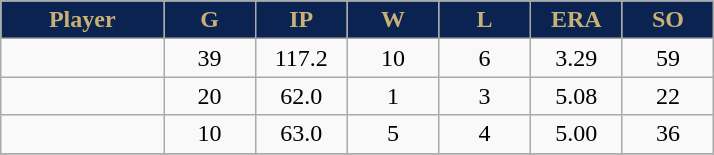<table class="wikitable sortable">
<tr>
<th style="background:#0a2351;color:#c9b074;" width="16%">Player</th>
<th style="background:#0a2351;color:#c9b074;" width="9%">G</th>
<th style="background:#0a2351;color:#c9b074;" width="9%">IP</th>
<th style="background:#0a2351;color:#c9b074;" width="9%">W</th>
<th style="background:#0a2351;color:#c9b074;" width="9%">L</th>
<th style="background:#0a2351;color:#c9b074;" width="9%">ERA</th>
<th style="background:#0a2351;color:#c9b074;" width="9%">SO</th>
</tr>
<tr align="center">
<td></td>
<td>39</td>
<td>117.2</td>
<td>10</td>
<td>6</td>
<td>3.29</td>
<td>59</td>
</tr>
<tr align="center">
<td></td>
<td>20</td>
<td>62.0</td>
<td>1</td>
<td>3</td>
<td>5.08</td>
<td>22</td>
</tr>
<tr align="center">
<td></td>
<td>10</td>
<td>63.0</td>
<td>5</td>
<td>4</td>
<td>5.00</td>
<td>36</td>
</tr>
<tr align="center">
</tr>
</table>
